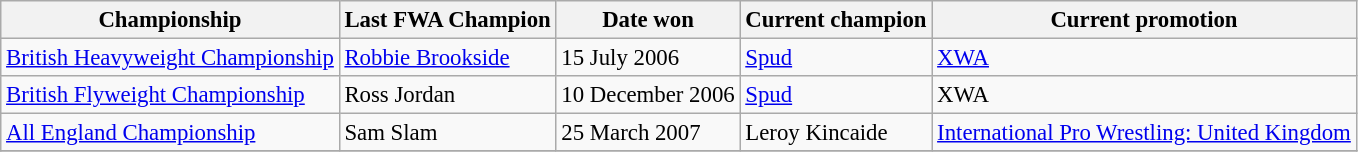<table class="wikitable" style="font-size: 95%;">
<tr>
<th>Championship</th>
<th>Last FWA Champion</th>
<th>Date won</th>
<th>Current champion</th>
<th>Current promotion</th>
</tr>
<tr>
<td><a href='#'>British Heavyweight Championship</a></td>
<td><a href='#'>Robbie Brookside</a></td>
<td>15 July 2006</td>
<td><a href='#'>Spud</a></td>
<td><a href='#'>XWA</a></td>
</tr>
<tr>
<td><a href='#'>British Flyweight Championship</a></td>
<td>Ross Jordan</td>
<td>10 December 2006</td>
<td><a href='#'>Spud</a></td>
<td>XWA</td>
</tr>
<tr>
<td><a href='#'>All England Championship</a></td>
<td>Sam Slam</td>
<td>25 March 2007</td>
<td>Leroy Kincaide</td>
<td><a href='#'>International Pro Wrestling: United Kingdom</a></td>
</tr>
<tr>
</tr>
</table>
